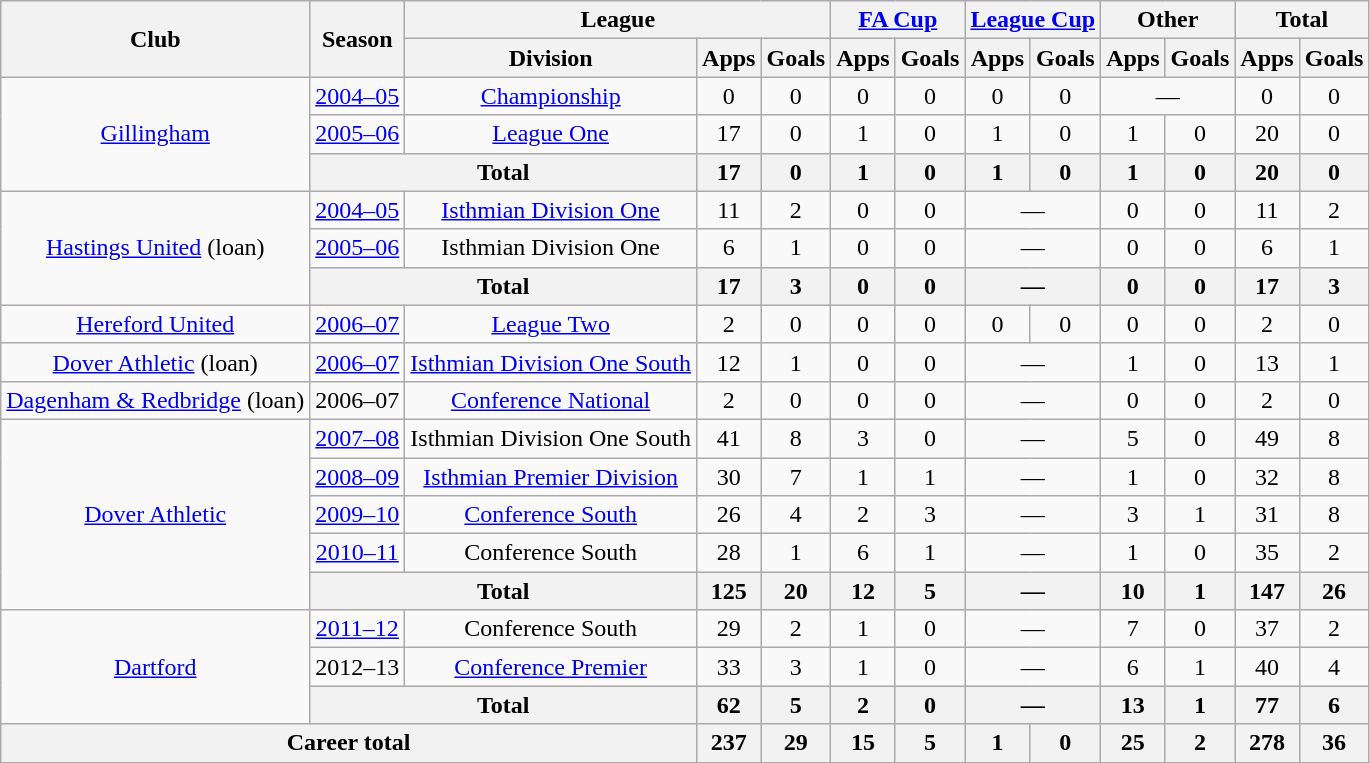<table class="wikitable" style="text-align:center">
<tr>
<th rowspan="2">Club</th>
<th rowspan="2">Season</th>
<th colspan="3">League</th>
<th colspan="2"><a href='#'>FA Cup</a></th>
<th colspan="2"><a href='#'>League Cup</a></th>
<th colspan="2">Other</th>
<th colspan="2">Total</th>
</tr>
<tr>
<th>Division</th>
<th>Apps</th>
<th>Goals</th>
<th>Apps</th>
<th>Goals</th>
<th>Apps</th>
<th>Goals</th>
<th>Apps</th>
<th>Goals</th>
<th>Apps</th>
<th>Goals</th>
</tr>
<tr>
<td rowspan="3"><a href='#'>Gillingham</a></td>
<td><a href='#'>2004–05</a></td>
<td><a href='#'>Championship</a></td>
<td>0</td>
<td>0</td>
<td>0</td>
<td>0</td>
<td>0</td>
<td>0</td>
<td colspan="2">—</td>
<td>0</td>
<td>0</td>
</tr>
<tr>
<td><a href='#'>2005–06</a></td>
<td><a href='#'>League One</a></td>
<td>17</td>
<td>0</td>
<td>1</td>
<td>0</td>
<td>1</td>
<td>0</td>
<td>1</td>
<td>0</td>
<td>20</td>
<td>0</td>
</tr>
<tr>
<th colspan="2">Total</th>
<th>17</th>
<th>0</th>
<th>1</th>
<th>0</th>
<th>1</th>
<th>0</th>
<th>1</th>
<th>0</th>
<th>20</th>
<th>0</th>
</tr>
<tr>
<td rowspan="3"><a href='#'>Hastings United</a> (loan)</td>
<td><a href='#'>2004–05</a></td>
<td><a href='#'>Isthmian Division One</a></td>
<td>11</td>
<td>2</td>
<td>0</td>
<td>0</td>
<td colspan="2">—</td>
<td>0</td>
<td>0</td>
<td>11</td>
<td>2</td>
</tr>
<tr>
<td><a href='#'>2005–06</a></td>
<td>Isthmian Division One</td>
<td>6</td>
<td>1</td>
<td>0</td>
<td>0</td>
<td colspan="2">—</td>
<td>0</td>
<td>0</td>
<td>6</td>
<td>1</td>
</tr>
<tr>
<th colspan="2">Total</th>
<th>17</th>
<th>3</th>
<th>0</th>
<th>0</th>
<th colspan="2">—</th>
<th>0</th>
<th>0</th>
<th>17</th>
<th>3</th>
</tr>
<tr>
<td rowspan="1"><a href='#'>Hereford United</a></td>
<td><a href='#'>2006–07</a></td>
<td><a href='#'>League Two</a></td>
<td>2</td>
<td>0</td>
<td>0</td>
<td>0</td>
<td>0</td>
<td>0</td>
<td>0</td>
<td>0</td>
<td>2</td>
<td>0</td>
</tr>
<tr>
<td rowspan="1"><a href='#'>Dover Athletic</a> (loan)</td>
<td><a href='#'>2006–07</a></td>
<td><a href='#'>Isthmian Division One South</a></td>
<td>12</td>
<td>1</td>
<td>0</td>
<td>0</td>
<td colspan="2">—</td>
<td>1</td>
<td>0</td>
<td>13</td>
<td>1</td>
</tr>
<tr>
<td rowspan="1"><a href='#'>Dagenham & Redbridge</a> (loan)</td>
<td>2006–07</td>
<td><a href='#'>Conference National</a></td>
<td>2</td>
<td>0</td>
<td>0</td>
<td>0</td>
<td colspan="2">—</td>
<td>0</td>
<td>0</td>
<td>2</td>
<td>0</td>
</tr>
<tr>
<td rowspan="5"><a href='#'>Dover Athletic</a></td>
<td><a href='#'>2007–08</a></td>
<td>Isthmian Division One South</td>
<td>41</td>
<td>8</td>
<td>3</td>
<td>0</td>
<td colspan="2">—</td>
<td>5</td>
<td>0</td>
<td>49</td>
<td>8</td>
</tr>
<tr>
<td><a href='#'>2008–09</a></td>
<td><a href='#'>Isthmian Premier Division</a></td>
<td>30</td>
<td>7</td>
<td>1</td>
<td>1</td>
<td colspan="2">—</td>
<td>1</td>
<td>0</td>
<td>32</td>
<td>8</td>
</tr>
<tr>
<td><a href='#'>2009–10</a></td>
<td><a href='#'>Conference South</a></td>
<td>26</td>
<td>4</td>
<td>2</td>
<td>3</td>
<td colspan="2">—</td>
<td>3</td>
<td>1</td>
<td>31</td>
<td>8</td>
</tr>
<tr>
<td><a href='#'>2010–11</a></td>
<td>Conference South</td>
<td>28</td>
<td>1</td>
<td>6</td>
<td>1</td>
<td colspan="2">—</td>
<td>1</td>
<td>0</td>
<td>35</td>
<td>2</td>
</tr>
<tr>
<th colspan="2">Total</th>
<th>125</th>
<th>20</th>
<th>12</th>
<th>5</th>
<th colspan="2">—</th>
<th>10</th>
<th>1</th>
<th>147</th>
<th>26</th>
</tr>
<tr>
<td rowspan="3"><a href='#'>Dartford</a></td>
<td><a href='#'>2011–12</a></td>
<td>Conference South</td>
<td>29</td>
<td>2</td>
<td>1</td>
<td>0</td>
<td colspan="2">—</td>
<td>7</td>
<td>0</td>
<td>37</td>
<td>2</td>
</tr>
<tr>
<td>2012–13</td>
<td><a href='#'>Conference Premier</a></td>
<td>33</td>
<td>3</td>
<td>1</td>
<td>0</td>
<td colspan="2">—</td>
<td>6</td>
<td>1</td>
<td>40</td>
<td>4</td>
</tr>
<tr>
<th colspan="2">Total</th>
<th>62</th>
<th>5</th>
<th>2</th>
<th>0</th>
<th colspan="2">—</th>
<th>13</th>
<th>1</th>
<th>77</th>
<th>6</th>
</tr>
<tr>
<th colspan="3">Career total</th>
<th>237</th>
<th>29</th>
<th>15</th>
<th>5</th>
<th>1</th>
<th>0</th>
<th>25</th>
<th>2</th>
<th>278</th>
<th>36</th>
</tr>
</table>
